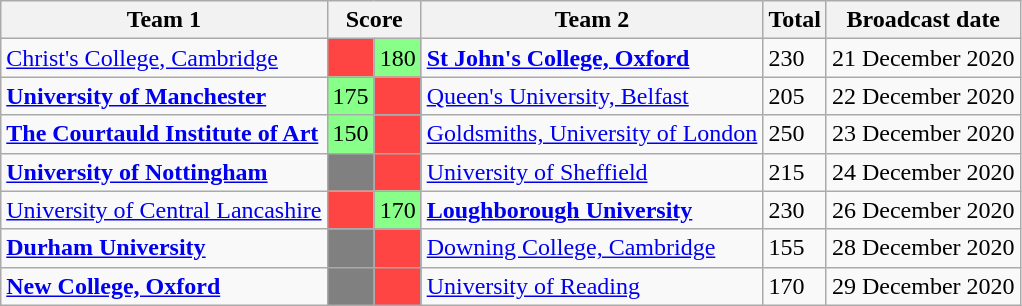<table class="wikitable">
<tr>
<th>Team 1</th>
<th colspan="2">Score</th>
<th>Team 2</th>
<th>Total</th>
<th>Broadcast date</th>
</tr>
<tr>
<td><a href='#'>Christ's College, Cambridge</a></td>
<td style="background:#f44;"></td>
<td style="background:#88ff88">180</td>
<td><strong><a href='#'>St John's College, Oxford</a></strong></td>
<td>230</td>
<td>21 December 2020</td>
</tr>
<tr>
<td><strong><a href='#'>University of Manchester</a></strong></td>
<td style="background:#88ff88">175</td>
<td style="background:#f44;"></td>
<td><a href='#'>Queen's University, Belfast</a></td>
<td>205</td>
<td>22 December 2020</td>
</tr>
<tr>
<td><strong><a href='#'>The Courtauld Institute of Art</a></strong></td>
<td style="background:#88ff88">150</td>
<td style="background:#f44;"></td>
<td><a href='#'>Goldsmiths, University of London</a></td>
<td>250</td>
<td>23 December 2020</td>
</tr>
<tr>
<td><strong><a href='#'>University of Nottingham</a></strong></td>
<td style="background:grey"></td>
<td style="background:#f44;"></td>
<td><a href='#'>University of Sheffield</a></td>
<td>215</td>
<td>24 December 2020</td>
</tr>
<tr>
<td><a href='#'>University of Central Lancashire</a></td>
<td style="background:#f44;"></td>
<td style="background:#88ff88">170</td>
<td><strong><a href='#'>Loughborough University</a></strong></td>
<td>230</td>
<td>26 December 2020</td>
</tr>
<tr>
<td><strong><a href='#'>Durham University</a></strong></td>
<td style="background:grey"></td>
<td style="background:#f44;"></td>
<td><a href='#'>Downing College, Cambridge</a></td>
<td>155</td>
<td>28 December 2020</td>
</tr>
<tr>
<td><strong><a href='#'>New College, Oxford</a></strong></td>
<td style="background:grey"></td>
<td style="background:#f44;"></td>
<td><a href='#'>University of Reading</a></td>
<td>170</td>
<td>29 December 2020</td>
</tr>
</table>
